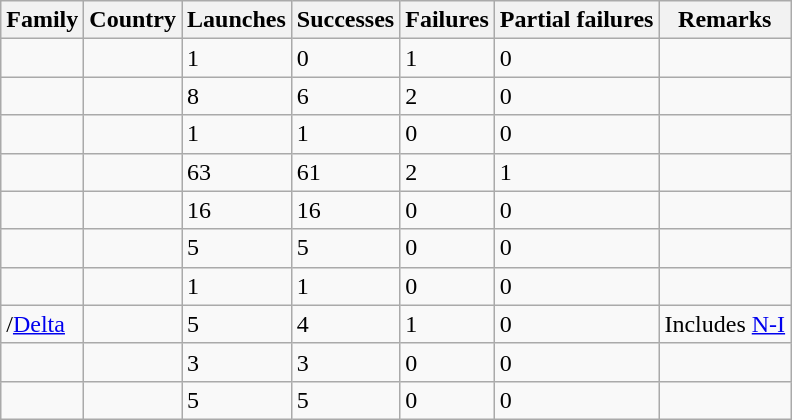<table class="wikitable sortable">
<tr>
<th>Family</th>
<th>Country</th>
<th>Launches</th>
<th>Successes</th>
<th>Failures</th>
<th>Partial failures</th>
<th>Remarks</th>
</tr>
<tr>
<td></td>
<td></td>
<td>1</td>
<td>0</td>
<td>1</td>
<td>0</td>
<td></td>
</tr>
<tr>
<td></td>
<td></td>
<td>8</td>
<td>6</td>
<td>2</td>
<td>0</td>
<td></td>
</tr>
<tr>
<td></td>
<td></td>
<td>1</td>
<td>1</td>
<td>0</td>
<td>0</td>
<td></td>
</tr>
<tr>
<td></td>
<td></td>
<td>63</td>
<td>61</td>
<td>2</td>
<td>1</td>
<td></td>
</tr>
<tr>
<td></td>
<td></td>
<td>16</td>
<td>16</td>
<td>0</td>
<td>0</td>
<td></td>
</tr>
<tr>
<td></td>
<td></td>
<td>5</td>
<td>5</td>
<td>0</td>
<td>0</td>
<td></td>
</tr>
<tr>
<td></td>
<td></td>
<td>1</td>
<td>1</td>
<td>0</td>
<td>0</td>
<td></td>
</tr>
<tr>
<td>/<a href='#'>Delta</a></td>
<td></td>
<td>5</td>
<td>4</td>
<td>1</td>
<td>0</td>
<td>Includes <a href='#'>N-I</a></td>
</tr>
<tr>
<td></td>
<td></td>
<td>3</td>
<td>3</td>
<td>0</td>
<td>0</td>
<td></td>
</tr>
<tr>
<td></td>
<td></td>
<td>5</td>
<td>5</td>
<td>0</td>
<td>0</td>
<td></td>
</tr>
</table>
